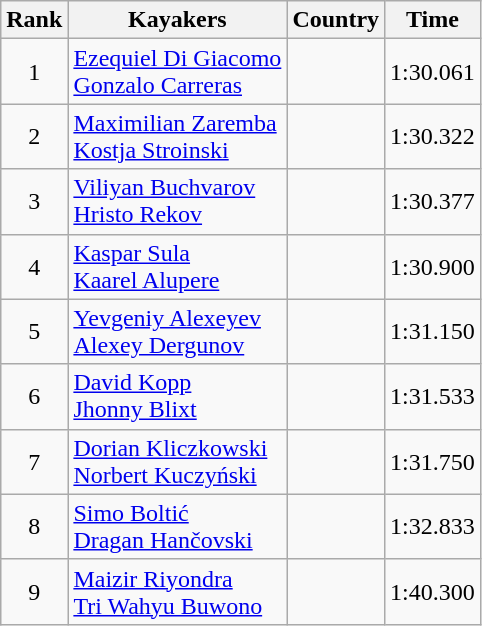<table class="wikitable" style="text-align:center">
<tr>
<th>Rank</th>
<th>Kayakers</th>
<th>Country</th>
<th>Time</th>
</tr>
<tr>
<td>1</td>
<td align="left"><a href='#'>Ezequiel Di Giacomo</a><br><a href='#'>Gonzalo Carreras</a></td>
<td align="left"></td>
<td>1:30.061</td>
</tr>
<tr>
<td>2</td>
<td align="left"><a href='#'>Maximilian Zaremba</a><br><a href='#'>Kostja Stroinski</a></td>
<td align="left"></td>
<td>1:30.322</td>
</tr>
<tr>
<td>3</td>
<td align="left"><a href='#'>Viliyan Buchvarov</a><br><a href='#'>Hristo Rekov</a></td>
<td align="left"></td>
<td>1:30.377</td>
</tr>
<tr>
<td>4</td>
<td align="left"><a href='#'>Kaspar Sula</a><br><a href='#'>Kaarel Alupere</a></td>
<td align="left"></td>
<td>1:30.900</td>
</tr>
<tr>
<td>5</td>
<td align="left"><a href='#'>Yevgeniy Alexeyev</a><br><a href='#'>Alexey Dergunov</a></td>
<td align="left"></td>
<td>1:31.150</td>
</tr>
<tr>
<td>6</td>
<td align="left"><a href='#'>David Kopp</a><br><a href='#'>Jhonny Blixt</a></td>
<td align="left"></td>
<td>1:31.533</td>
</tr>
<tr>
<td>7</td>
<td align="left"><a href='#'>Dorian Kliczkowski</a><br><a href='#'>Norbert Kuczyński</a></td>
<td align="left"></td>
<td>1:31.750</td>
</tr>
<tr>
<td>8</td>
<td align="left"><a href='#'>Simo Boltić</a><br><a href='#'>Dragan Hančovski</a></td>
<td align="left"></td>
<td>1:32.833</td>
</tr>
<tr>
<td>9</td>
<td align="left"><a href='#'>Maizir Riyondra</a><br><a href='#'>Tri Wahyu Buwono</a></td>
<td align="left"></td>
<td>1:40.300</td>
</tr>
</table>
